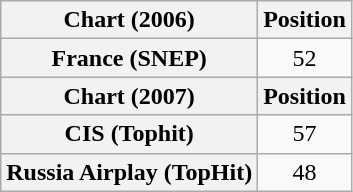<table class="wikitable plainrowheaders" style="text-align:center;">
<tr>
<th scope="col">Chart (2006)</th>
<th scope="col">Position</th>
</tr>
<tr>
<th scope="row">France (SNEP)</th>
<td>52</td>
</tr>
<tr>
<th scope="col">Chart (2007)</th>
<th scope="col">Position</th>
</tr>
<tr>
<th scope="row">CIS (Tophit)</th>
<td>57</td>
</tr>
<tr>
<th scope="row">Russia Airplay (TopHit)</th>
<td>48</td>
</tr>
</table>
